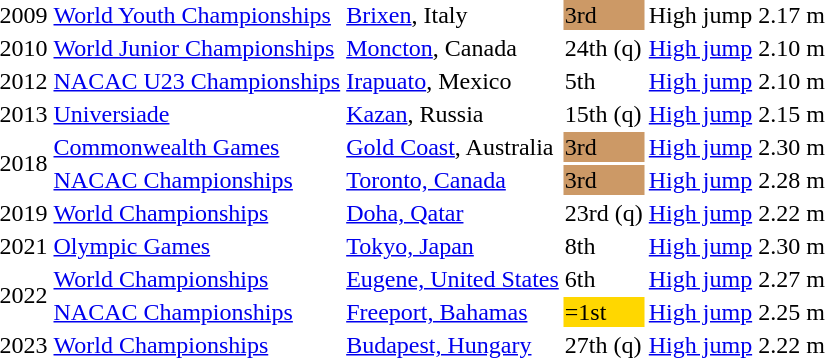<table>
<tr>
<td>2009</td>
<td><a href='#'>World Youth Championships</a></td>
<td><a href='#'>Brixen</a>, Italy</td>
<td bgcolor=cc9966>3rd</td>
<td>High jump</td>
<td>2.17 m</td>
</tr>
<tr>
<td>2010</td>
<td><a href='#'>World Junior Championships</a></td>
<td><a href='#'>Moncton</a>, Canada</td>
<td>24th (q)</td>
<td><a href='#'>High jump</a></td>
<td>2.10 m</td>
</tr>
<tr>
<td>2012</td>
<td><a href='#'>NACAC U23 Championships</a></td>
<td><a href='#'>Irapuato</a>, Mexico</td>
<td>5th</td>
<td><a href='#'>High jump</a></td>
<td>2.10 m</td>
</tr>
<tr>
<td>2013</td>
<td><a href='#'>Universiade</a></td>
<td><a href='#'>Kazan</a>, Russia</td>
<td>15th (q)</td>
<td><a href='#'>High jump</a></td>
<td>2.15 m</td>
</tr>
<tr>
<td rowspan=2>2018</td>
<td><a href='#'>Commonwealth Games</a></td>
<td><a href='#'>Gold Coast</a>, Australia</td>
<td bgcolor=cc9966>3rd</td>
<td><a href='#'>High jump</a></td>
<td>2.30 m</td>
</tr>
<tr>
<td><a href='#'>NACAC Championships</a></td>
<td><a href='#'>Toronto, Canada</a></td>
<td bgcolor=cc9966>3rd</td>
<td><a href='#'>High jump</a></td>
<td>2.28 m</td>
</tr>
<tr>
<td>2019</td>
<td><a href='#'>World Championships</a></td>
<td><a href='#'>Doha, Qatar</a></td>
<td>23rd (q)</td>
<td><a href='#'>High jump</a></td>
<td>2.22 m</td>
</tr>
<tr>
<td>2021</td>
<td><a href='#'>Olympic Games</a></td>
<td><a href='#'>Tokyo, Japan</a></td>
<td>8th</td>
<td><a href='#'>High jump</a></td>
<td>2.30 m</td>
</tr>
<tr>
<td rowspan=2>2022</td>
<td><a href='#'>World Championships</a></td>
<td><a href='#'>Eugene, United States</a></td>
<td>6th</td>
<td><a href='#'>High jump</a></td>
<td>2.27 m</td>
</tr>
<tr>
<td><a href='#'>NACAC Championships</a></td>
<td><a href='#'>Freeport, Bahamas</a></td>
<td bgcolor=gold>=1st</td>
<td><a href='#'>High jump</a></td>
<td>2.25 m</td>
</tr>
<tr>
<td>2023</td>
<td><a href='#'>World Championships</a></td>
<td><a href='#'>Budapest, Hungary</a></td>
<td>27th (q)</td>
<td><a href='#'>High jump</a></td>
<td>2.22 m</td>
</tr>
</table>
